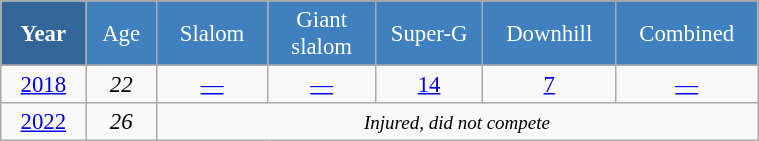<table class="wikitable" style="font-size:95%; text-align:center; border:grey solid 1px; border-collapse:collapse;" width="40%">
<tr style="background-color:#369; color:white;">
<td rowspan="2" colspan="1" width="4%"><strong>Year</strong></td>
</tr>
<tr style="background-color:#4180be; color:white;">
<td width="3%">Age</td>
<td width="5%">Slalom</td>
<td width="5%">Giant<br>slalom</td>
<td width="5%">Super-G</td>
<td width="5%">Downhill</td>
<td width="5%">Combined</td>
</tr>
<tr style="background-color:#8CB2D8; color:white;">
</tr>
<tr>
<td><a href='#'>2018</a></td>
<td><em>22</em></td>
<td><a href='#'>—</a></td>
<td><a href='#'>—</a></td>
<td><a href='#'>14</a></td>
<td><a href='#'>7</a></td>
<td><a href='#'>—</a></td>
</tr>
<tr>
<td><a href='#'>2022</a></td>
<td><em>26</em></td>
<td colspan=5><em><small>Injured, did not compete</small></em></td>
</tr>
</table>
